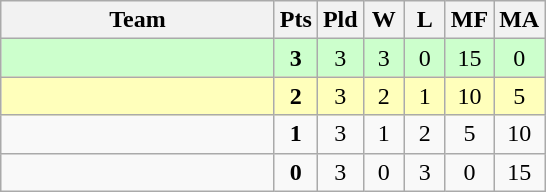<table class=wikitable style="text-align:center">
<tr>
<th width=175>Team</th>
<th width=20>Pts</th>
<th width=20>Pld</th>
<th width=20>W</th>
<th width=20>L</th>
<th width=20>MF</th>
<th width=20>MA</th>
</tr>
<tr bgcolor=#ccffcc>
<td style="text-align:left"></td>
<td><strong>3</strong></td>
<td>3</td>
<td>3</td>
<td>0</td>
<td>15</td>
<td>0</td>
</tr>
<tr bgcolor=#ffffbb>
<td style="text-align:left"></td>
<td><strong>2</strong></td>
<td>3</td>
<td>2</td>
<td>1</td>
<td>10</td>
<td>5</td>
</tr>
<tr>
<td style="text-align:left"></td>
<td><strong>1</strong></td>
<td>3</td>
<td>1</td>
<td>2</td>
<td>5</td>
<td>10</td>
</tr>
<tr>
<td style="text-align:left"></td>
<td><strong>0</strong></td>
<td>3</td>
<td>0</td>
<td>3</td>
<td>0</td>
<td>15</td>
</tr>
</table>
